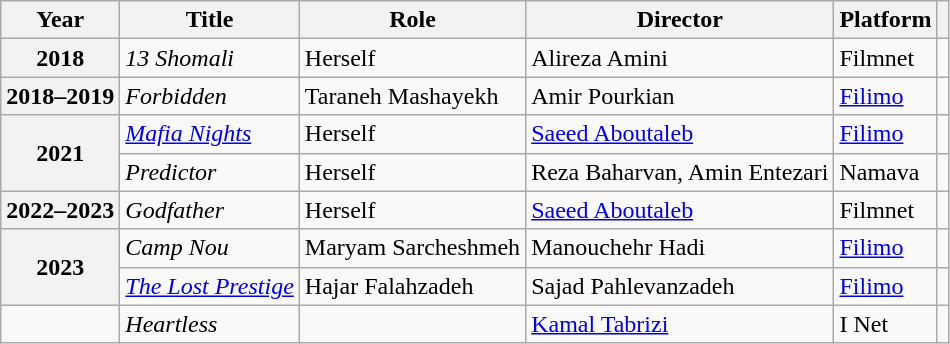<table class="wikitable plainrowheaders sortable" style="font-size:100%">
<tr>
<th scope="col">Year</th>
<th scope="col">Title</th>
<th scope="col">Role</th>
<th scope="col">Director</th>
<th class="unsortable" scope="col">Platform</th>
<th scope="col" class="unsortable"></th>
</tr>
<tr>
<th scope="row">2018</th>
<td><em>13 Shomali</em></td>
<td>Herself</td>
<td>Alireza Amini</td>
<td>Filmnet</td>
<td></td>
</tr>
<tr>
<th scope="row">2018–2019</th>
<td><em>Forbidden</em></td>
<td>Taraneh Mashayekh</td>
<td>Amir Pourkian</td>
<td><a href='#'>Filimo</a></td>
<td></td>
</tr>
<tr>
<th scope="row"  rowspan="2">2021</th>
<td><em><a href='#'>Mafia Nights</a></em></td>
<td>Herself</td>
<td><a href='#'>Saeed Aboutaleb</a></td>
<td><a href='#'>Filimo</a></td>
<td></td>
</tr>
<tr>
<td><em>Predictor</em></td>
<td>Herself</td>
<td>Reza Baharvan, Amin Entezari</td>
<td>Namava</td>
<td></td>
</tr>
<tr>
<th scope=row>2022–2023</th>
<td><em>Godfather</em></td>
<td>Herself</td>
<td><a href='#'>Saeed Aboutaleb</a></td>
<td>Filmnet</td>
<td></td>
</tr>
<tr>
<th rowspan="2" scope="row">2023</th>
<td><em>Camp Nou</em></td>
<td>Maryam Sarcheshmeh</td>
<td>Manouchehr Hadi</td>
<td><a href='#'>Filimo</a></td>
<td></td>
</tr>
<tr>
<td><em><a href='#'>The Lost Prestige</a></em></td>
<td>Hajar Falahzadeh</td>
<td>Sajad Pahlevanzadeh</td>
<td><a href='#'>Filimo</a></td>
<td></td>
</tr>
<tr>
<td></td>
<td><em>Heartless</em></td>
<td></td>
<td><a href='#'>Kamal Tabrizi</a></td>
<td>I Net</td>
<td></td>
</tr>
</table>
